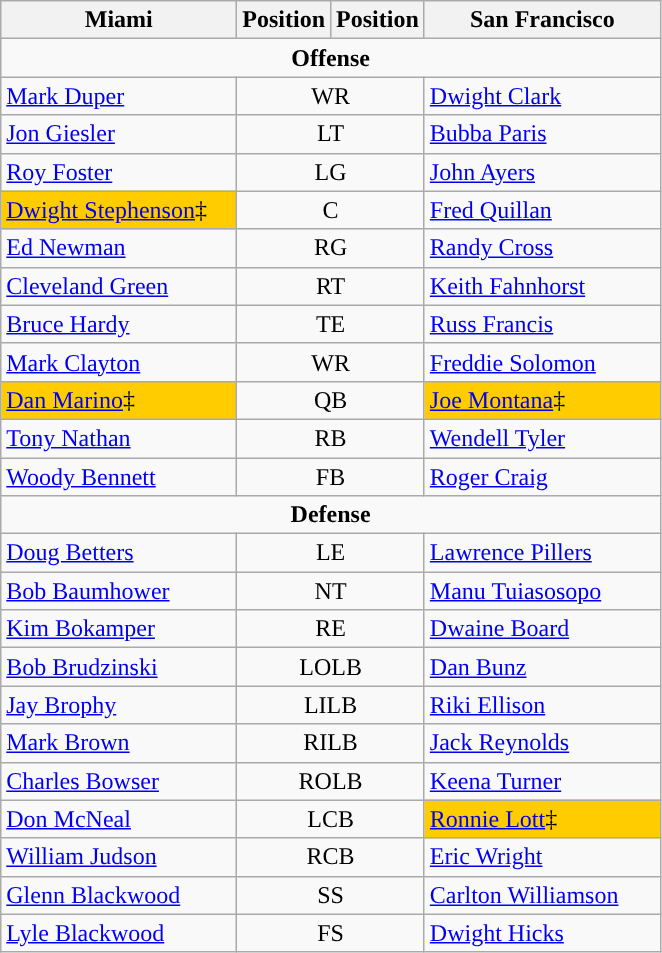<table class="wikitable">
<tr>
<th width="150px">Miami</th>
<th>Position</th>
<th>Position</th>
<th width="150px">San Francisco</th>
</tr>
<tr>
<td colspan="4" style="text-align:center;"><strong>Offense</strong></td>
</tr>
<tr>
<td><a href='#'>Mark Duper</a></td>
<td colspan="2" style="text-align:center;">WR</td>
<td><a href='#'>Dwight Clark</a></td>
</tr>
<tr>
<td><a href='#'>Jon Giesler</a></td>
<td colspan="2" style="text-align:center;">LT</td>
<td><a href='#'>Bubba Paris</a></td>
</tr>
<tr>
<td><a href='#'>Roy Foster</a></td>
<td colspan="2" style="text-align:center;">LG</td>
<td><a href='#'>John Ayers</a></td>
</tr>
<tr>
<td bgcolor="#FFCC00"><a href='#'>Dwight Stephenson</a>‡</td>
<td colspan="2" style="text-align:center;">C</td>
<td><a href='#'>Fred Quillan</a></td>
</tr>
<tr>
<td><a href='#'>Ed Newman</a></td>
<td colspan="2" style="text-align:center;">RG</td>
<td><a href='#'>Randy Cross</a></td>
</tr>
<tr>
<td><a href='#'>Cleveland Green</a></td>
<td colspan="2" style="text-align:center;">RT</td>
<td><a href='#'>Keith Fahnhorst</a></td>
</tr>
<tr>
<td><a href='#'>Bruce Hardy</a></td>
<td colspan="2" style="text-align:center;">TE</td>
<td><a href='#'>Russ Francis</a></td>
</tr>
<tr>
<td><a href='#'>Mark Clayton</a></td>
<td colspan="2" style="text-align:center;">WR</td>
<td><a href='#'>Freddie Solomon</a></td>
</tr>
<tr>
<td bgcolor="#FFCC00"><a href='#'>Dan Marino</a>‡</td>
<td colspan="2" style="text-align:center;">QB</td>
<td bgcolor="#FFCC00"><a href='#'>Joe Montana</a>‡</td>
</tr>
<tr>
<td><a href='#'>Tony Nathan</a></td>
<td colspan="2" style="text-align:center;">RB</td>
<td><a href='#'>Wendell Tyler</a></td>
</tr>
<tr>
<td><a href='#'>Woody Bennett</a></td>
<td colspan="2" style="text-align:center;">FB</td>
<td><a href='#'>Roger Craig</a></td>
</tr>
<tr>
<td colspan="4" style="text-align:center;"><strong>Defense</strong></td>
</tr>
<tr>
<td><a href='#'>Doug Betters</a></td>
<td colspan="2" style="text-align:center;">LE</td>
<td><a href='#'>Lawrence Pillers</a></td>
</tr>
<tr>
<td><a href='#'>Bob Baumhower</a></td>
<td colspan="2" style="text-align:center;">NT</td>
<td><a href='#'>Manu Tuiasosopo</a></td>
</tr>
<tr>
<td><a href='#'>Kim Bokamper</a></td>
<td colspan="2" style="text-align:center;">RE</td>
<td><a href='#'>Dwaine Board</a></td>
</tr>
<tr>
<td><a href='#'>Bob Brudzinski</a></td>
<td colspan="2" style="text-align:center;">LOLB</td>
<td><a href='#'>Dan Bunz</a></td>
</tr>
<tr>
<td><a href='#'>Jay Brophy</a></td>
<td colspan="2" style="text-align:center;">LILB</td>
<td><a href='#'>Riki Ellison</a></td>
</tr>
<tr>
<td><a href='#'>Mark Brown</a></td>
<td colspan="2" style="text-align:center;">RILB</td>
<td><a href='#'>Jack Reynolds</a></td>
</tr>
<tr>
<td><a href='#'>Charles Bowser</a></td>
<td colspan="2" style="text-align:center;">ROLB</td>
<td><a href='#'>Keena Turner</a></td>
</tr>
<tr>
<td><a href='#'>Don McNeal</a></td>
<td colspan="2" style="text-align:center;">LCB</td>
<td bgcolor="#FFCC00"><a href='#'>Ronnie Lott</a>‡</td>
</tr>
<tr>
<td><a href='#'>William Judson</a></td>
<td colspan="2" style="text-align:center;">RCB</td>
<td><a href='#'>Eric Wright</a></td>
</tr>
<tr>
<td><a href='#'>Glenn Blackwood</a></td>
<td colspan="2" style="text-align:center;">SS</td>
<td><a href='#'>Carlton Williamson</a></td>
</tr>
<tr>
<td><a href='#'>Lyle Blackwood</a></td>
<td colspan="2" style="text-align:center;">FS</td>
<td><a href='#'>Dwight Hicks</a></td>
</tr>
</table>
